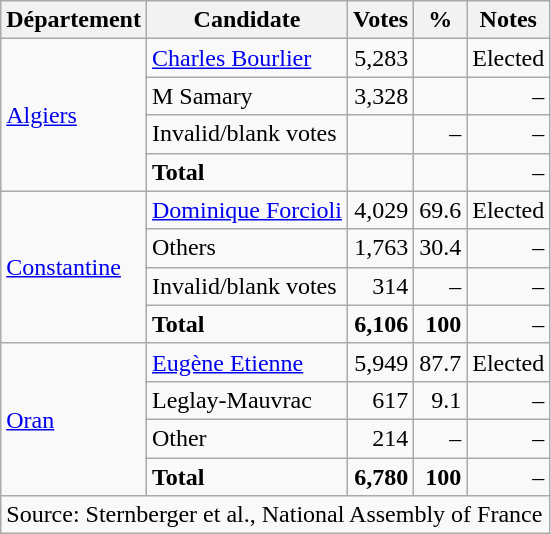<table class=wikitable style=text-align:right>
<tr>
<th>Département</th>
<th>Candidate</th>
<th>Votes</th>
<th>%</th>
<th>Notes</th>
</tr>
<tr>
<td rowspan=4 align=left><a href='#'>Algiers</a></td>
<td align=left><a href='#'>Charles Bourlier</a></td>
<td>5,283</td>
<td></td>
<td>Elected</td>
</tr>
<tr>
<td align=left>M Samary</td>
<td>3,328</td>
<td></td>
<td>–</td>
</tr>
<tr>
<td align=left>Invalid/blank votes</td>
<td></td>
<td>–</td>
<td>–</td>
</tr>
<tr>
<td align=left><strong>Total</strong></td>
<td></td>
<td></td>
<td>–</td>
</tr>
<tr>
<td rowspan=4 align=left><a href='#'>Constantine</a></td>
<td align=left><a href='#'>Dominique Forcioli</a></td>
<td>4,029</td>
<td>69.6</td>
<td>Elected</td>
</tr>
<tr>
<td align=left>Others</td>
<td>1,763</td>
<td>30.4</td>
<td>–</td>
</tr>
<tr>
<td align=left>Invalid/blank votes</td>
<td>314</td>
<td>–</td>
<td>–</td>
</tr>
<tr>
<td align=left><strong>Total</strong></td>
<td><strong>6,106</strong></td>
<td><strong>100</strong></td>
<td>–</td>
</tr>
<tr>
<td align=left rowspan=4><a href='#'>Oran</a></td>
<td align=left><a href='#'>Eugène Etienne</a></td>
<td>5,949</td>
<td>87.7</td>
<td>Elected</td>
</tr>
<tr>
<td align=left>Leglay-Mauvrac</td>
<td>617</td>
<td>9.1</td>
<td>–</td>
</tr>
<tr>
<td align=left>Other</td>
<td>214</td>
<td>–</td>
<td>–</td>
</tr>
<tr>
<td align=left><strong>Total</strong></td>
<td><strong>6,780</strong></td>
<td><strong>100</strong></td>
<td>–</td>
</tr>
<tr>
<td align=left colspan=5>Source: Sternberger et al., National Assembly of France</td>
</tr>
</table>
